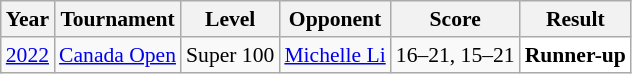<table class="sortable wikitable" style="font-size: 90%;">
<tr>
<th>Year</th>
<th>Tournament</th>
<th>Level</th>
<th>Opponent</th>
<th>Score</th>
<th>Result</th>
</tr>
<tr>
<td align="center"><a href='#'>2022</a></td>
<td align="left"><a href='#'>Canada Open</a></td>
<td align="left">Super 100</td>
<td align="left"> <a href='#'>Michelle Li</a></td>
<td align="left">16–21, 15–21</td>
<td style="text-align:left; background:white "> <strong>Runner-up</strong></td>
</tr>
</table>
